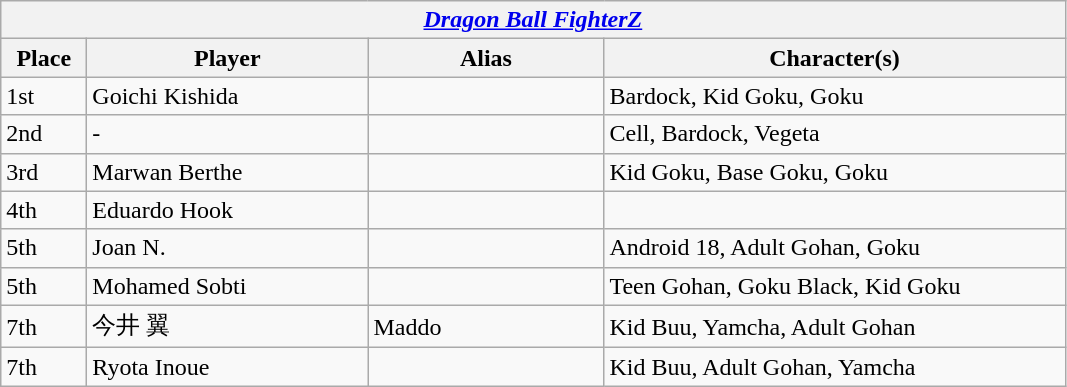<table class="wikitable">
<tr>
<th colspan="4"><strong><em><a href='#'>Dragon Ball FighterZ</a></em></strong>  </th>
</tr>
<tr>
<th style="width:50px;">Place</th>
<th style="width:180px;">Player</th>
<th style="width:150px;">Alias</th>
<th style="width:300px;">Character(s)</th>
</tr>
<tr>
<td>1st</td>
<td> Goichi Kishida</td>
<td></td>
<td>Bardock, Kid Goku, Goku</td>
</tr>
<tr>
<td>2nd</td>
<td> -</td>
<td></td>
<td>Cell, Bardock, Vegeta</td>
</tr>
<tr>
<td>3rd</td>
<td> Marwan Berthe</td>
<td></td>
<td>Kid Goku, Base Goku, Goku</td>
</tr>
<tr>
<td>4th</td>
<td> Eduardo Hook</td>
<td></td>
<td></td>
</tr>
<tr>
<td>5th</td>
<td> Joan N.</td>
<td></td>
<td>Android 18, Adult Gohan, Goku</td>
</tr>
<tr>
<td>5th</td>
<td> Mohamed Sobti</td>
<td></td>
<td>Teen Gohan, Goku Black, Kid Goku</td>
</tr>
<tr>
<td>7th</td>
<td> 今井 翼</td>
<td>Maddo</td>
<td>Kid Buu, Yamcha, Adult Gohan</td>
</tr>
<tr>
<td>7th</td>
<td> Ryota Inoue</td>
<td></td>
<td>Kid Buu, Adult Gohan, Yamcha</td>
</tr>
</table>
